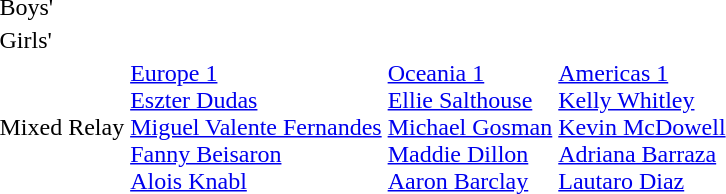<table>
<tr>
<td>Boys'<br></td>
<td></td>
<td></td>
<td></td>
</tr>
<tr>
<td>Girls'<br></td>
<td></td>
<td></td>
<td></td>
</tr>
<tr>
<td>Mixed Relay<br></td>
<td><a href='#'>Europe 1</a> <br> <a href='#'>Eszter Dudas</a> <br> <a href='#'>Miguel Valente Fernandes</a> <br> <a href='#'>Fanny Beisaron</a> <br> <a href='#'>Alois Knabl</a></td>
<td><a href='#'>Oceania 1</a> <br> <a href='#'>Ellie Salthouse</a> <br> <a href='#'>Michael Gosman</a> <br> <a href='#'>Maddie Dillon</a> <br> <a href='#'>Aaron Barclay</a></td>
<td><a href='#'>Americas 1</a> <br> <a href='#'>Kelly Whitley</a> <br> <a href='#'>Kevin McDowell</a> <br> <a href='#'>Adriana Barraza</a> <br> <a href='#'>Lautaro Diaz</a></td>
</tr>
<tr>
</tr>
</table>
